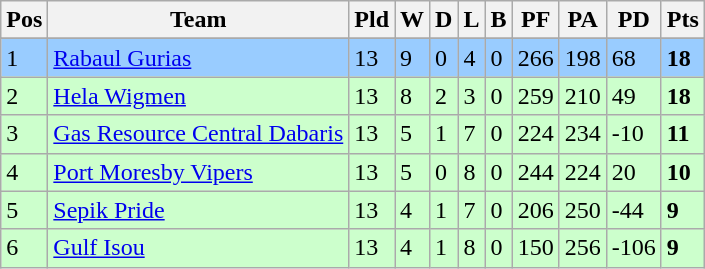<table class="wikitable">
<tr>
<th>Pos</th>
<th>Team</th>
<th>Pld</th>
<th>W</th>
<th>D</th>
<th>L</th>
<th>B</th>
<th>PF</th>
<th>PA</th>
<th>PD</th>
<th>Pts</th>
</tr>
<tr>
</tr>
<tr>
<td style="background: #99ccff;">1</td>
<td style="background: #99ccff;"><a href='#'>Rabaul Gurias</a></td>
<td style="background: #99ccff;">13</td>
<td style="background: #99ccff;">9</td>
<td style="background: #99ccff;">0</td>
<td style="background: #99ccff;">4</td>
<td style="background: #99ccff;">0</td>
<td style="background: #99ccff;">266</td>
<td style="background: #99ccff;">198</td>
<td style="background: #99ccff;">68</td>
<td style="background: #99ccff;"><strong>18</strong></td>
</tr>
<tr>
<td style="background: #ccffcc;">2</td>
<td style="background: #ccffcc;"><a href='#'>Hela Wigmen</a></td>
<td style="background: #ccffcc;">13</td>
<td style="background: #ccffcc;">8</td>
<td style="background: #ccffcc;">2</td>
<td style="background: #ccffcc;">3</td>
<td style="background: #ccffcc;">0</td>
<td style="background: #ccffcc;">259</td>
<td style="background: #ccffcc;">210</td>
<td style="background: #ccffcc;">49</td>
<td style="background: #ccffcc;"><strong>18</strong></td>
</tr>
<tr>
<td style="background: #ccffcc;">3</td>
<td style="background: #ccffcc;"><a href='#'>Gas Resource Central Dabaris</a></td>
<td style="background: #ccffcc;">13</td>
<td style="background: #ccffcc;">5</td>
<td style="background: #ccffcc;">1</td>
<td style="background: #ccffcc;">7</td>
<td style="background: #ccffcc;">0</td>
<td style="background: #ccffcc;">224</td>
<td style="background: #ccffcc;">234</td>
<td style="background: #ccffcc;">-10</td>
<td style="background: #ccffcc;"><strong>11</strong></td>
</tr>
<tr>
<td style="background: #ccffcc;">4</td>
<td style="background: #ccffcc;"> <a href='#'>Port Moresby Vipers</a></td>
<td style="background: #ccffcc;">13</td>
<td style="background: #ccffcc;">5</td>
<td style="background: #ccffcc;">0</td>
<td style="background: #ccffcc;">8</td>
<td style="background: #ccffcc;">0</td>
<td style="background: #ccffcc;">244</td>
<td style="background: #ccffcc;">224</td>
<td style="background: #ccffcc;">20</td>
<td style="background: #ccffcc;"><strong>10</strong></td>
</tr>
<tr>
<td style="background: #ccffcc;">5</td>
<td style="background: #ccffcc;"><a href='#'>Sepik Pride</a></td>
<td style="background: #ccffcc;">13</td>
<td style="background: #ccffcc;">4</td>
<td style="background: #ccffcc;">1</td>
<td style="background: #ccffcc;">7</td>
<td style="background: #ccffcc;">0</td>
<td style="background: #ccffcc;">206</td>
<td style="background: #ccffcc;">250</td>
<td style="background: #ccffcc;">-44</td>
<td style="background: #ccffcc;"><strong>9</strong></td>
</tr>
<tr>
<td style="background: #ccffcc;">6</td>
<td style="background: #ccffcc;"><a href='#'>Gulf Isou</a></td>
<td style="background: #ccffcc;">13</td>
<td style="background: #ccffcc;">4</td>
<td style="background: #ccffcc;">1</td>
<td style="background: #ccffcc;">8</td>
<td style="background: #ccffcc;">0</td>
<td style="background: #ccffcc;">150</td>
<td style="background: #ccffcc;">256</td>
<td style="background: #ccffcc;">-106</td>
<td style="background: #ccffcc;"><strong>9</strong></td>
</tr>
</table>
